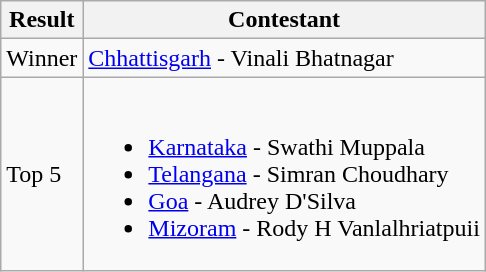<table class="wikitable">
<tr>
<th>Result</th>
<th>Contestant</th>
</tr>
<tr>
<td>Winner</td>
<td><a href='#'>Chhattisgarh</a> - Vinali Bhatnagar</td>
</tr>
<tr>
<td>Top 5</td>
<td><br><ul><li><a href='#'>Karnataka</a> - Swathi Muppala</li><li><a href='#'>Telangana</a> - Simran Choudhary</li><li><a href='#'>Goa</a> - Audrey D'Silva</li><li><a href='#'>Mizoram</a> - Rody H Vanlalhriatpuii</li></ul></td>
</tr>
</table>
